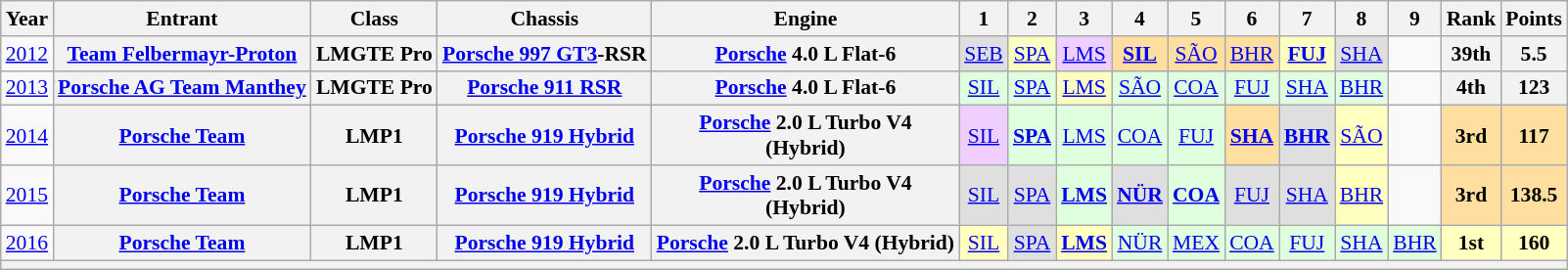<table class="wikitable" style="text-align:center; font-size:90%">
<tr>
<th>Year</th>
<th>Entrant</th>
<th>Class</th>
<th>Chassis</th>
<th>Engine</th>
<th>1</th>
<th>2</th>
<th>3</th>
<th>4</th>
<th>5</th>
<th>6</th>
<th>7</th>
<th>8</th>
<th>9</th>
<th>Rank</th>
<th>Points</th>
</tr>
<tr>
<td><a href='#'>2012</a></td>
<th><a href='#'>Team Felbermayr-Proton</a></th>
<th>LMGTE Pro</th>
<th><a href='#'>Porsche 997 GT3</a>-RSR</th>
<th><a href='#'>Porsche</a> 4.0 L Flat-6</th>
<td style="background:#DFDFDF;"><a href='#'>SEB</a><br></td>
<td style="background:#FBFFBF;"><a href='#'>SPA</a><br></td>
<td style="background:#EFCFFF;"><a href='#'>LMS</a><br></td>
<td style="background:#FFDF9F;"><strong><a href='#'>SIL</a></strong><br></td>
<td style="background:#FFDF9F;"><a href='#'>SÃO</a><br></td>
<td style="background:#FFDF9F;"><a href='#'>BHR</a><br></td>
<td style="background:#FBFFBF;"><strong><a href='#'>FUJ</a></strong><br></td>
<td style="background:#DFDFDF;"><a href='#'>SHA</a><br></td>
<td></td>
<th>39th</th>
<th>5.5</th>
</tr>
<tr>
<td><a href='#'>2013</a></td>
<th><a href='#'>Porsche AG Team Manthey</a></th>
<th>LMGTE Pro</th>
<th><a href='#'>Porsche 911 RSR</a></th>
<th><a href='#'>Porsche</a> 4.0 L Flat-6</th>
<td style="background:#DFFFDF;"><a href='#'>SIL</a><br></td>
<td style="background:#DFFFDF;"><a href='#'>SPA</a><br></td>
<td style="background:#FBFFBF;"><a href='#'>LMS</a><br></td>
<td style="background:#DFFFDF;"><a href='#'>SÃO</a><br></td>
<td style="background:#DFFFDF;"><a href='#'>COA</a><br></td>
<td style="background:#DFFFDF;"><a href='#'>FUJ</a><br></td>
<td style="background:#DFFFDF;"><a href='#'>SHA</a><br></td>
<td style="background:#DFFFDF;"><a href='#'>BHR</a><br></td>
<td></td>
<th>4th</th>
<th>123</th>
</tr>
<tr>
<td><a href='#'>2014</a></td>
<th><a href='#'>Porsche Team</a></th>
<th>LMP1</th>
<th><a href='#'>Porsche 919 Hybrid</a></th>
<th><a href='#'>Porsche</a> 2.0 L Turbo V4<br>(Hybrid)</th>
<td style="background:#EFCFFF;"><a href='#'>SIL</a><br></td>
<td style="background:#DFFFDF;"><strong><a href='#'>SPA</a></strong><br></td>
<td style="background:#DFFFDF;"><a href='#'>LMS</a><br></td>
<td style="background:#DFFFDF;"><a href='#'>COA</a><br></td>
<td style="background:#DFFFDF;"><a href='#'>FUJ</a> <br></td>
<td style="background:#FFDF9F;"><strong><a href='#'>SHA</a></strong><br></td>
<td style="background:#DFDFDF;"><strong><a href='#'>BHR</a></strong><br></td>
<td style="background:#FFFFBF;"><a href='#'>SÃO</a><br></td>
<td></td>
<td style="background:#FFDF9F;"><strong>3rd</strong></td>
<td style="background:#FFDF9F;"><strong>117</strong></td>
</tr>
<tr>
<td><a href='#'>2015</a></td>
<th><a href='#'>Porsche Team</a></th>
<th>LMP1</th>
<th><a href='#'>Porsche 919 Hybrid</a></th>
<th><a href='#'>Porsche</a> 2.0 L Turbo V4<br>(Hybrid)</th>
<td style="background:#DFDFDF;"><a href='#'>SIL</a><br></td>
<td style="background:#DFDFDF;"><a href='#'>SPA</a><br></td>
<td style="background:#DFFFDF;"><strong><a href='#'>LMS</a></strong><br></td>
<td style="background:#DFDFDF;"><strong><a href='#'>NÜR</a></strong><br></td>
<td style="background:#DFFFDF;"><strong><a href='#'>COA</a></strong><br></td>
<td style="background:#DFDFDF;"><a href='#'>FUJ</a><br></td>
<td style="background:#DFDFDF;"><a href='#'>SHA</a><br></td>
<td style="background:#FFFFBF;"><a href='#'>BHR</a><br></td>
<td></td>
<th style="background:#FFDF9F;">3rd</th>
<th style="background:#FFDF9F;">138.5</th>
</tr>
<tr>
<td><a href='#'>2016</a></td>
<th><a href='#'>Porsche Team</a></th>
<th>LMP1</th>
<th><a href='#'>Porsche 919 Hybrid</a></th>
<th><a href='#'>Porsche</a> 2.0 L Turbo V4 (Hybrid)</th>
<td style="background:#FFFFBF;"><a href='#'>SIL</a><br></td>
<td style="background:#DFDFDF;"><a href='#'>SPA</a><br></td>
<td style="background:#FFFFBF;"><strong><a href='#'>LMS</a></strong><br></td>
<td style="background:#DFFFDF;"><a href='#'>NÜR</a><br></td>
<td style="background:#DFFFDF;"><a href='#'>MEX</a><br></td>
<td style="background:#DFFFDF;"><a href='#'>COA</a><br></td>
<td style="background:#DFFFDF;"><a href='#'>FUJ</a><br></td>
<td style="background:#DFFFDF;"><a href='#'>SHA</a><br></td>
<td style="background:#DFFFDF;"><a href='#'>BHR</a><br></td>
<th style="background:#FFFFBF;">1st</th>
<th style="background:#FFFFBF;">160</th>
</tr>
<tr>
<th colspan="16"></th>
</tr>
</table>
